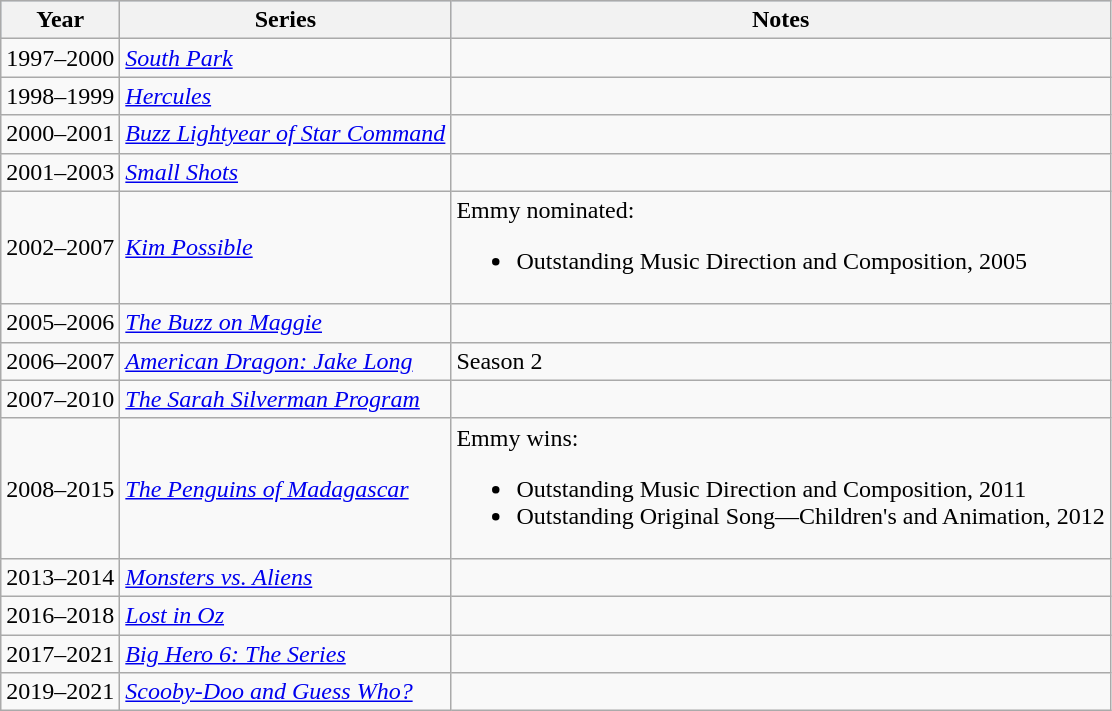<table class="wikitable">
<tr style="background:#b0c4de; text-align:center;">
<th>Year</th>
<th>Series</th>
<th>Notes</th>
</tr>
<tr>
<td>1997–2000</td>
<td><em><a href='#'>South Park</a></em></td>
<td></td>
</tr>
<tr>
<td>1998–1999</td>
<td><em><a href='#'>Hercules</a></em></td>
<td></td>
</tr>
<tr>
<td>2000–2001</td>
<td><em><a href='#'>Buzz Lightyear of Star Command</a></em></td>
<td></td>
</tr>
<tr>
<td>2001–2003</td>
<td><em><a href='#'>Small Shots</a></em></td>
<td></td>
</tr>
<tr>
<td>2002–2007</td>
<td><em><a href='#'>Kim Possible</a></em></td>
<td>Emmy nominated:<br><ul><li>Outstanding Music Direction and Composition, 2005</li></ul></td>
</tr>
<tr>
<td>2005–2006</td>
<td><em><a href='#'>The Buzz on Maggie</a></em></td>
<td></td>
</tr>
<tr>
<td>2006–2007</td>
<td><em><a href='#'>American Dragon: Jake Long</a></em></td>
<td>Season 2</td>
</tr>
<tr>
<td>2007–2010</td>
<td><em><a href='#'>The Sarah Silverman Program</a></em></td>
<td></td>
</tr>
<tr>
<td>2008–2015</td>
<td><em><a href='#'>The Penguins of Madagascar</a></em></td>
<td>Emmy wins:<br><ul><li>Outstanding Music Direction and Composition, 2011</li><li>Outstanding Original Song—Children's and Animation, 2012</li></ul></td>
</tr>
<tr>
<td>2013–2014</td>
<td><em><a href='#'>Monsters vs. Aliens</a></em></td>
<td></td>
</tr>
<tr>
<td>2016–2018</td>
<td><em><a href='#'>Lost in Oz</a></em></td>
<td></td>
</tr>
<tr>
<td>2017–2021</td>
<td><em><a href='#'>Big Hero 6: The Series</a></em></td>
<td></td>
</tr>
<tr>
<td>2019–2021</td>
<td><em><a href='#'>Scooby-Doo and Guess Who?</a></em></td>
<td></td>
</tr>
</table>
